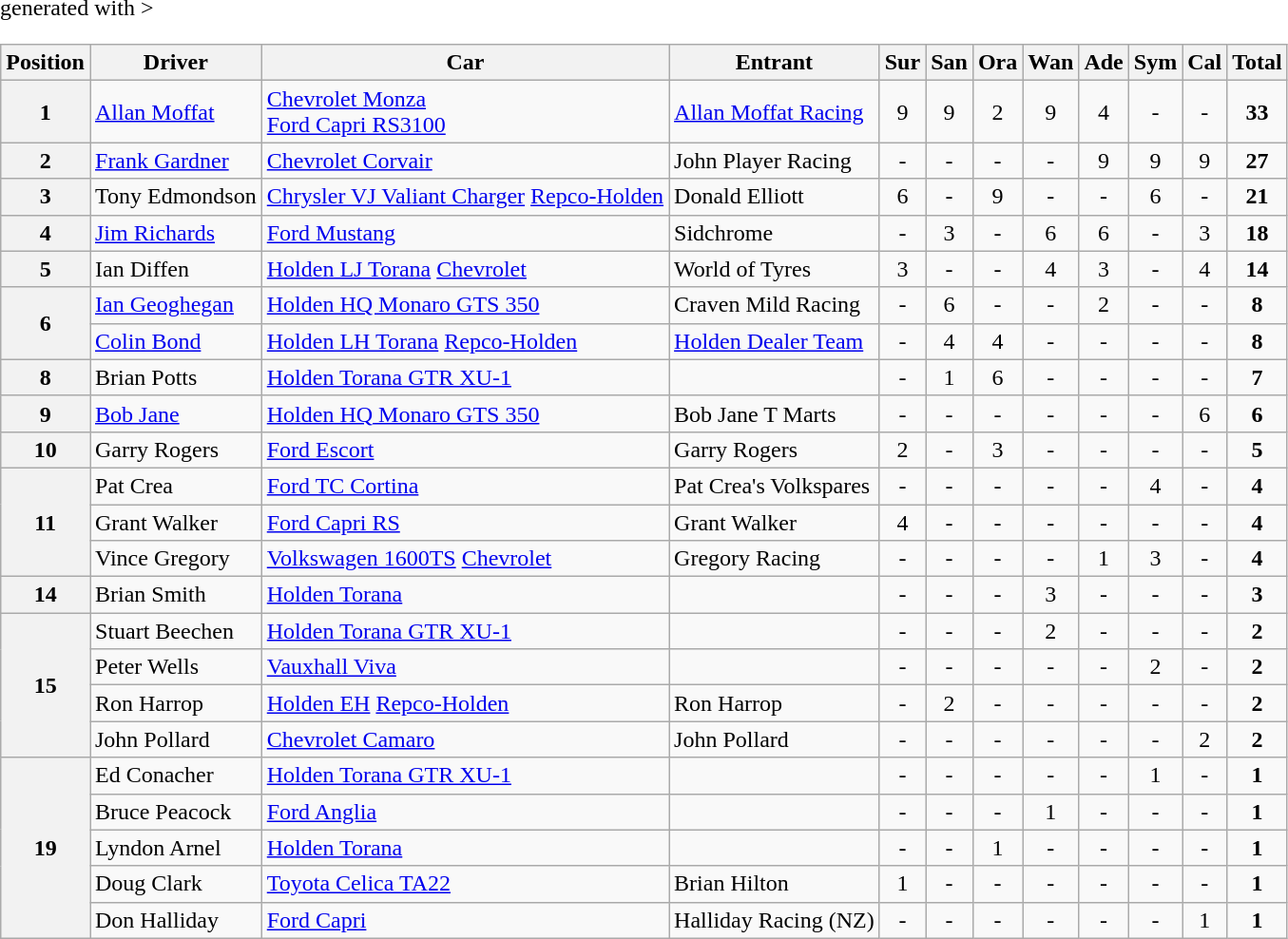<table class="wikitable" <hiddentext>generated with >
<tr style="font-weight:bold">
<th>Position</th>
<th>Driver</th>
<th>Car</th>
<th>Entrant</th>
<th>Sur</th>
<th>San</th>
<th>Ora</th>
<th>Wan</th>
<th>Ade</th>
<th>Sym</th>
<th>Cal</th>
<th>Total</th>
</tr>
<tr>
<th>1</th>
<td><a href='#'>Allan Moffat</a></td>
<td><a href='#'>Chevrolet Monza</a> <br> <a href='#'>Ford Capri RS3100</a></td>
<td><a href='#'>Allan Moffat Racing</a></td>
<td align="center">9</td>
<td align="center">9</td>
<td align="center">2</td>
<td align="center">9</td>
<td align="center">4</td>
<td align="center">-</td>
<td align="center">-</td>
<td align="center"><strong>33</strong></td>
</tr>
<tr>
<th>2</th>
<td><a href='#'>Frank Gardner</a></td>
<td><a href='#'>Chevrolet Corvair</a></td>
<td>John Player Racing</td>
<td align="center">-</td>
<td align="center">-</td>
<td align="center">-</td>
<td align="center">-</td>
<td align="center">9</td>
<td align="center">9</td>
<td align="center">9</td>
<td align="center"><strong>27</strong></td>
</tr>
<tr>
<th>3</th>
<td>Tony Edmondson</td>
<td><a href='#'>Chrysler VJ Valiant Charger</a> <a href='#'>Repco-Holden</a></td>
<td>Donald Elliott</td>
<td align="center">6</td>
<td align="center">-</td>
<td align="center">9</td>
<td align="center">-</td>
<td align="center">-</td>
<td align="center">6</td>
<td align="center">-</td>
<td align="center"><strong>21</strong></td>
</tr>
<tr>
<th>4</th>
<td><a href='#'>Jim Richards</a></td>
<td><a href='#'>Ford Mustang</a></td>
<td>Sidchrome</td>
<td align="center">-</td>
<td align="center">3</td>
<td align="center">-</td>
<td align="center">6</td>
<td align="center">6</td>
<td align="center">-</td>
<td align="center">3</td>
<td align="center"><strong>18</strong></td>
</tr>
<tr>
<th>5</th>
<td>Ian Diffen</td>
<td><a href='#'>Holden LJ Torana</a> <a href='#'>Chevrolet</a></td>
<td>World of Tyres</td>
<td align="center">3</td>
<td align="center">-</td>
<td align="center">-</td>
<td align="center">4</td>
<td align="center">3</td>
<td align="center">-</td>
<td align="center">4</td>
<td align="center"><strong>14</strong></td>
</tr>
<tr>
<th rowspan=2>6</th>
<td><a href='#'>Ian Geoghegan</a></td>
<td><a href='#'>Holden HQ Monaro GTS 350</a></td>
<td>Craven Mild Racing</td>
<td align="center">-</td>
<td align="center">6</td>
<td align="center">-</td>
<td align="center">-</td>
<td align="center">2</td>
<td align="center">-</td>
<td align="center">-</td>
<td align="center"><strong>8</strong></td>
</tr>
<tr>
<td><a href='#'>Colin Bond</a></td>
<td><a href='#'>Holden LH Torana</a> <a href='#'>Repco-Holden</a></td>
<td><a href='#'>Holden Dealer Team</a></td>
<td align="center">-</td>
<td align="center">4</td>
<td align="center">4</td>
<td align="center">-</td>
<td align="center">-</td>
<td align="center">-</td>
<td align="center">-</td>
<td align="center"><strong>8</strong></td>
</tr>
<tr>
<th>8</th>
<td>Brian Potts</td>
<td><a href='#'>Holden Torana GTR XU-1</a></td>
<td></td>
<td align="center">-</td>
<td align="center">1</td>
<td align="center">6</td>
<td align="center">-</td>
<td align="center">-</td>
<td align="center">-</td>
<td align="center">-</td>
<td align="center"><strong>7</strong></td>
</tr>
<tr>
<th>9</th>
<td><a href='#'>Bob Jane</a></td>
<td><a href='#'>Holden HQ Monaro GTS 350</a></td>
<td>Bob Jane T Marts</td>
<td align="center">-</td>
<td align="center">-</td>
<td align="center">-</td>
<td align="center">-</td>
<td align="center">-</td>
<td align="center">-</td>
<td align="center">6</td>
<td align="center"><strong>6</strong></td>
</tr>
<tr>
<th>10</th>
<td>Garry Rogers</td>
<td><a href='#'>Ford Escort</a></td>
<td>Garry Rogers</td>
<td align="center">2</td>
<td align="center">-</td>
<td align="center">3</td>
<td align="center">-</td>
<td align="center">-</td>
<td align="center">-</td>
<td align="center">-</td>
<td align="center"><strong>5</strong></td>
</tr>
<tr>
<th rowspan=3>11</th>
<td>Pat Crea</td>
<td><a href='#'>Ford TC Cortina</a></td>
<td>Pat Crea's Volkspares</td>
<td align="center">-</td>
<td align="center">-</td>
<td align="center">-</td>
<td align="center">-</td>
<td align="center">-</td>
<td align="center">4</td>
<td align="center">-</td>
<td align="center"><strong>4</strong></td>
</tr>
<tr>
<td>Grant Walker</td>
<td><a href='#'>Ford Capri RS</a></td>
<td>Grant Walker</td>
<td align="center">4</td>
<td align="center">-</td>
<td align="center">-</td>
<td align="center">-</td>
<td align="center">-</td>
<td align="center">-</td>
<td align="center">-</td>
<td align="center"><strong>4</strong></td>
</tr>
<tr>
<td>Vince Gregory</td>
<td><a href='#'>Volkswagen 1600TS</a> <a href='#'>Chevrolet</a></td>
<td>Gregory Racing</td>
<td align="center">-</td>
<td align="center">-</td>
<td align="center">-</td>
<td align="center">-</td>
<td align="center">1</td>
<td align="center">3</td>
<td align="center">-</td>
<td align="center"><strong>4</strong></td>
</tr>
<tr>
<th>14</th>
<td>Brian Smith</td>
<td><a href='#'>Holden Torana</a></td>
<td></td>
<td align="center">-</td>
<td align="center">-</td>
<td align="center">-</td>
<td align="center">3</td>
<td align="center">-</td>
<td align="center">-</td>
<td align="center">-</td>
<td align="center"><strong>3</strong></td>
</tr>
<tr>
<th rowspan=4>15</th>
<td>Stuart Beechen</td>
<td><a href='#'>Holden Torana GTR XU-1</a></td>
<td></td>
<td align="center">-</td>
<td align="center">-</td>
<td align="center">-</td>
<td align="center">2</td>
<td align="center">-</td>
<td align="center">-</td>
<td align="center">-</td>
<td align="center"><strong>2</strong></td>
</tr>
<tr>
<td>Peter Wells</td>
<td><a href='#'>Vauxhall Viva</a></td>
<td></td>
<td align="center">-</td>
<td align="center">-</td>
<td align="center">-</td>
<td align="center">-</td>
<td align="center">-</td>
<td align="center">2</td>
<td align="center">-</td>
<td align="center"><strong>2</strong></td>
</tr>
<tr>
<td>Ron Harrop</td>
<td><a href='#'>Holden EH</a> <a href='#'>Repco-Holden</a></td>
<td>Ron Harrop</td>
<td align="center">-</td>
<td align="center">2</td>
<td align="center">-</td>
<td align="center">-</td>
<td align="center">-</td>
<td align="center">-</td>
<td align="center">-</td>
<td align="center"><strong>2</strong></td>
</tr>
<tr>
<td>John Pollard</td>
<td><a href='#'>Chevrolet Camaro</a></td>
<td>John Pollard</td>
<td align="center">-</td>
<td align="center">-</td>
<td align="center">-</td>
<td align="center">-</td>
<td align="center">-</td>
<td align="center">-</td>
<td align="center">2</td>
<td align="center"><strong>2</strong></td>
</tr>
<tr>
<th rowspan=5>19</th>
<td>Ed Conacher</td>
<td><a href='#'>Holden Torana GTR XU-1</a></td>
<td></td>
<td align="center">-</td>
<td align="center">-</td>
<td align="center">-</td>
<td align="center">-</td>
<td align="center">-</td>
<td align="center">1</td>
<td align="center">-</td>
<td align="center"><strong>1</strong></td>
</tr>
<tr>
<td>Bruce Peacock</td>
<td><a href='#'>Ford Anglia</a></td>
<td></td>
<td align="center">-</td>
<td align="center">-</td>
<td align="center">-</td>
<td align="center">1</td>
<td align="center">-</td>
<td align="center">-</td>
<td align="center">-</td>
<td align="center"><strong>1</strong></td>
</tr>
<tr>
<td>Lyndon Arnel</td>
<td><a href='#'>Holden Torana</a></td>
<td></td>
<td align="center">-</td>
<td align="center">-</td>
<td align="center">1</td>
<td align="center">-</td>
<td align="center">-</td>
<td align="center">-</td>
<td align="center">-</td>
<td align="center"><strong>1</strong></td>
</tr>
<tr>
<td>Doug Clark</td>
<td><a href='#'>Toyota Celica TA22</a></td>
<td>Brian Hilton</td>
<td align="center">1</td>
<td align="center">-</td>
<td align="center">-</td>
<td align="center">-</td>
<td align="center">-</td>
<td align="center">-</td>
<td align="center">-</td>
<td align="center"><strong>1</strong></td>
</tr>
<tr>
<td>Don Halliday</td>
<td><a href='#'>Ford Capri</a></td>
<td>Halliday Racing (NZ)</td>
<td align="center">-</td>
<td align="center">-</td>
<td align="center">-</td>
<td align="center">-</td>
<td align="center">-</td>
<td align="center">-</td>
<td align="center">1</td>
<td align="center"><strong>1</strong></td>
</tr>
</table>
